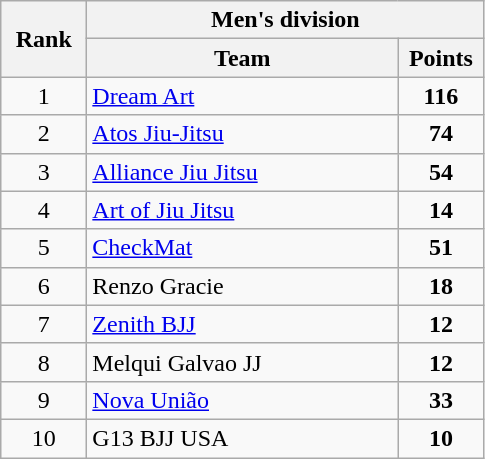<table class="wikitable" style="text-align:center;">
<tr>
<th rowspan="2" width="50">Rank</th>
<th colspan="2">Men's division</th>
</tr>
<tr>
<th width="200">Team</th>
<th width="50">Points</th>
</tr>
<tr>
<td>1</td>
<td style="text-align:left"><a href='#'>Dream Art</a></td>
<td><strong>116</strong></td>
</tr>
<tr>
<td>2</td>
<td style="text-align:left"><a href='#'>Atos Jiu-Jitsu</a></td>
<td><strong>74</strong></td>
</tr>
<tr>
<td>3</td>
<td style=text-align:left><a href='#'>Alliance Jiu Jitsu</a></td>
<td><strong>54</strong></td>
</tr>
<tr>
<td>4</td>
<td style="text-align:left"><a href='#'>Art of Jiu Jitsu</a></td>
<td><strong>14</strong></td>
</tr>
<tr>
<td>5</td>
<td style="text-align:left"><a href='#'>CheckMat</a></td>
<td><strong>51</strong></td>
</tr>
<tr>
<td>6</td>
<td style=text-align:left>Renzo Gracie</td>
<td><strong>18</strong></td>
</tr>
<tr>
<td>7</td>
<td style="text-align:left"><a href='#'>Zenith BJJ</a></td>
<td><strong>12</strong></td>
</tr>
<tr>
<td>8</td>
<td style="text-align:left">Melqui Galvao JJ</td>
<td><strong>12</strong></td>
</tr>
<tr>
<td>9</td>
<td style="text-align:left"><a href='#'>Nova União</a></td>
<td><strong>33</strong></td>
</tr>
<tr>
<td>10</td>
<td style=text-align:left>G13 BJJ USA</td>
<td><strong>10</strong></td>
</tr>
</table>
